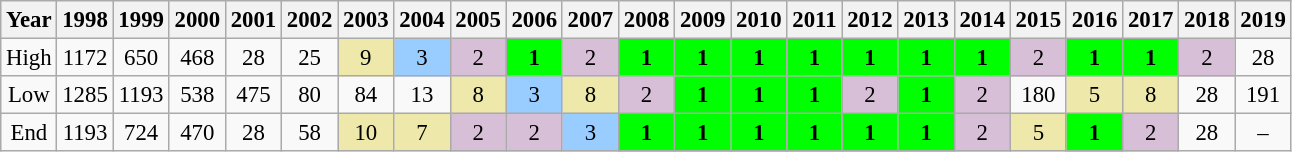<table class=wikitable style="text-align:center; font-size:95%">
<tr>
<th>Year</th>
<th>1998</th>
<th>1999</th>
<th>2000</th>
<th>2001</th>
<th>2002</th>
<th>2003</th>
<th>2004</th>
<th>2005</th>
<th>2006</th>
<th>2007</th>
<th>2008</th>
<th>2009</th>
<th>2010</th>
<th>2011</th>
<th>2012</th>
<th>2013</th>
<th>2014</th>
<th>2015</th>
<th>2016</th>
<th>2017</th>
<th>2018</th>
<th>2019</th>
</tr>
<tr>
<td>High</td>
<td>1172</td>
<td>650</td>
<td>468</td>
<td>28</td>
<td>25</td>
<td style="background:#eee8aa;">9</td>
<td style="background:#99ccff;">3</td>
<td style="background:thistle;">2</td>
<td style="background:lime;"><strong>1</strong></td>
<td style="background:thistle;">2</td>
<td style="background:lime;"><strong>1</strong></td>
<td style="background:lime;"><strong>1</strong></td>
<td style="background:lime;"><strong>1</strong></td>
<td style="background:lime;"><strong>1</strong></td>
<td style="background:lime;"><strong>1</strong></td>
<td style="background:lime;"><strong>1</strong></td>
<td style="background:lime;"><strong>1</strong></td>
<td style="background:thistle;">2</td>
<td style="background:lime;"><strong>1</strong></td>
<td style="background:lime;"><strong>1</strong></td>
<td style="background:thistle;">2</td>
<td>28</td>
</tr>
<tr>
<td>Low</td>
<td>1285</td>
<td>1193</td>
<td>538</td>
<td>475</td>
<td>80</td>
<td>84</td>
<td>13</td>
<td style="background:#eee8aa;">8</td>
<td style="background:#99ccff;">3</td>
<td style="background:#eee8aa;">8</td>
<td style="background:thistle;">2</td>
<td style="background:lime;"><strong>1</strong></td>
<td style="background:lime;"><strong>1</strong></td>
<td style="background:lime;"><strong>1</strong></td>
<td style="background:thistle;">2</td>
<td style="background:lime;"><strong>1</strong></td>
<td style="background:thistle;">2</td>
<td>180</td>
<td style="background:#eee8aa;">5</td>
<td style="background:#eee8aa;">8</td>
<td>28</td>
<td>191</td>
</tr>
<tr>
<td>End</td>
<td>1193</td>
<td>724</td>
<td>470</td>
<td>28</td>
<td>58</td>
<td style="background:#eee8aa;">10</td>
<td style="background:#eee8aa;">7</td>
<td style="background:thistle;">2</td>
<td style="background:thistle;">2</td>
<td style="background:#99ccff;">3</td>
<td style="background:lime;"><strong>1</strong></td>
<td style="background:lime;"><strong>1</strong></td>
<td style="background:lime;"><strong>1</strong></td>
<td style="background:lime;"><strong>1</strong></td>
<td style="background:lime;"><strong>1</strong></td>
<td style="background:lime;"><strong>1</strong></td>
<td style="background:thistle;">2</td>
<td style="background:#eee8aa;">5</td>
<td style="background:lime;"><strong>1</strong></td>
<td style="background:thistle;">2</td>
<td>28</td>
<td>–</td>
</tr>
</table>
